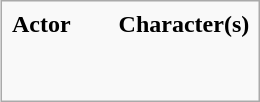<table class="infobox" style="font-size:100%;">
<tr>
<th>Actor</th>
<th class="unsortable"></th>
<th>Character(s) </th>
</tr>
<tr>
<td></td>
<td style="width:1.5em;"></td>
<td></td>
</tr>
<tr>
<td></td>
<td></td>
<td></td>
</tr>
<tr>
<td></td>
<td></td>
<td></td>
</tr>
<tr>
<td></td>
<td></td>
<td></td>
</tr>
<tr>
<td></td>
<td></td>
<td></td>
</tr>
<tr>
<td></td>
<td></td>
<td></td>
</tr>
<tr>
<td></td>
<td></td>
<td></td>
</tr>
<tr>
<td></td>
<td></td>
<td></td>
</tr>
<tr>
<td></td>
<td></td>
<td></td>
</tr>
</table>
